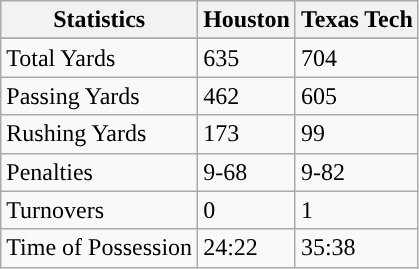<table class="wikitable">
<tr>
<th>Statistics</th>
<th>Houston</th>
<th>Texas Tech</th>
</tr>
<tr>
</tr>
<tr>
<td>Total Yards</td>
<td>635</td>
<td>704</td>
</tr>
<tr>
<td>Passing Yards</td>
<td>462</td>
<td>605</td>
</tr>
<tr>
<td>Rushing Yards</td>
<td>173</td>
<td>99</td>
</tr>
<tr>
<td>Penalties</td>
<td>9-68</td>
<td>9-82</td>
</tr>
<tr>
<td>Turnovers</td>
<td>0</td>
<td>1</td>
</tr>
<tr>
<td>Time of Possession</td>
<td>24:22</td>
<td>35:38</td>
</tr>
</table>
